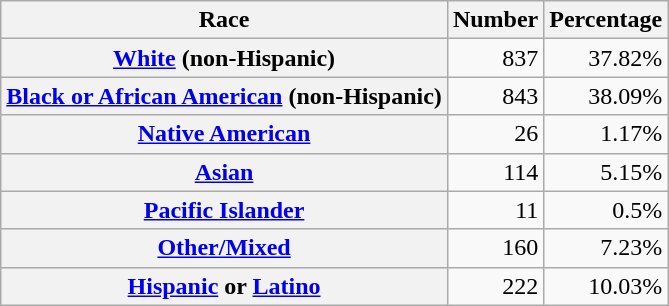<table class="wikitable" style="text-align:right">
<tr>
<th scope="col">Race</th>
<th scope="col">Number</th>
<th scope="col">Percentage</th>
</tr>
<tr>
<th scope="row"><a href='#'>White</a> (non-Hispanic)</th>
<td>837</td>
<td>37.82%</td>
</tr>
<tr>
<th scope="row"><a href='#'>Black or African American</a> (non-Hispanic)</th>
<td>843</td>
<td>38.09%</td>
</tr>
<tr>
<th scope="row"><a href='#'>Native American</a></th>
<td>26</td>
<td>1.17%</td>
</tr>
<tr>
<th scope="row"><a href='#'>Asian</a></th>
<td>114</td>
<td>5.15%</td>
</tr>
<tr>
<th scope="row"><a href='#'>Pacific Islander</a></th>
<td>11</td>
<td>0.5%</td>
</tr>
<tr>
<th scope="row"><a href='#'>Other/Mixed</a></th>
<td>160</td>
<td>7.23%</td>
</tr>
<tr>
<th scope="row"><a href='#'>Hispanic</a> or <a href='#'>Latino</a></th>
<td>222</td>
<td>10.03%</td>
</tr>
</table>
